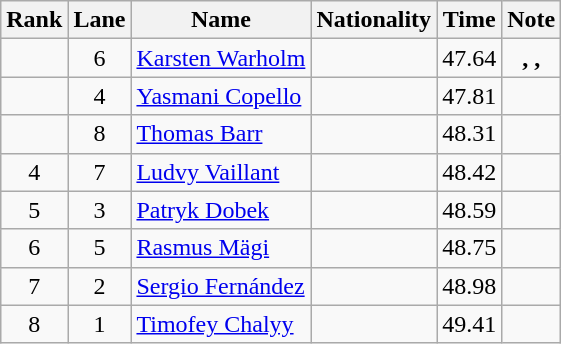<table class="wikitable sortable" style="text-align:center">
<tr>
<th>Rank</th>
<th>Lane</th>
<th>Name</th>
<th>Nationality</th>
<th>Time</th>
<th>Note</th>
</tr>
<tr>
<td></td>
<td>6</td>
<td align=left><a href='#'>Karsten Warholm</a></td>
<td align=left></td>
<td>47.64</td>
<td><strong>, , </strong></td>
</tr>
<tr>
<td></td>
<td>4</td>
<td align=left><a href='#'>Yasmani Copello</a></td>
<td align=left></td>
<td>47.81</td>
<td><strong></strong></td>
</tr>
<tr>
<td></td>
<td>8</td>
<td align=left><a href='#'>Thomas Barr</a></td>
<td align=left></td>
<td>48.31</td>
<td></td>
</tr>
<tr>
<td>4</td>
<td>7</td>
<td align=left><a href='#'>Ludvy Vaillant</a></td>
<td align=left></td>
<td>48.42</td>
<td></td>
</tr>
<tr>
<td>5</td>
<td>3</td>
<td align=left><a href='#'>Patryk Dobek</a></td>
<td align=left></td>
<td>48.59</td>
<td></td>
</tr>
<tr>
<td>6</td>
<td>5</td>
<td align=left><a href='#'>Rasmus Mägi</a></td>
<td align=left></td>
<td>48.75</td>
<td></td>
</tr>
<tr>
<td>7</td>
<td>2</td>
<td align=left><a href='#'>Sergio Fernández</a></td>
<td align=left></td>
<td>48.98</td>
<td></td>
</tr>
<tr>
<td>8</td>
<td>1</td>
<td align=left><a href='#'>Timofey Chalyy</a></td>
<td align=left></td>
<td>49.41</td>
<td></td>
</tr>
</table>
